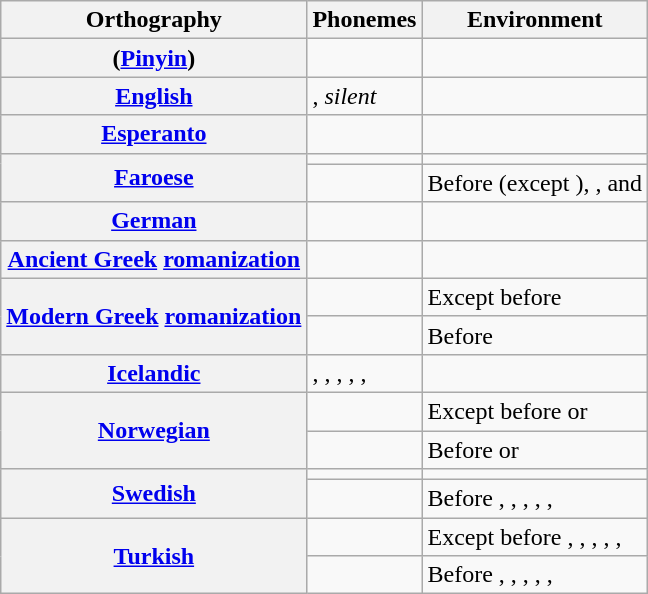<table class="wikitable mw-collapsible">
<tr>
<th>Orthography</th>
<th>Phonemes</th>
<th>Environment</th>
</tr>
<tr>
<th> (<a href='#'>Pinyin</a>)</th>
<td></td>
<td></td>
</tr>
<tr>
<th><a href='#'>English</a></th>
<td>, <em>silent</em></td>
<td></td>
</tr>
<tr>
<th><a href='#'>Esperanto</a></th>
<td></td>
<td></td>
</tr>
<tr>
<th rowspan="2"><a href='#'>Faroese</a></th>
<td></td>
<td></td>
</tr>
<tr>
<td></td>
<td>Before  (except ), , and </td>
</tr>
<tr>
<th><a href='#'>German</a></th>
<td></td>
<td></td>
</tr>
<tr>
<th><a href='#'>Ancient Greek</a> <a href='#'>romanization</a></th>
<td></td>
<td></td>
</tr>
<tr>
<th rowspan="2"><a href='#'>Modern Greek</a> <a href='#'>romanization</a></th>
<td></td>
<td>Except before </td>
</tr>
<tr>
<td></td>
<td>Before </td>
</tr>
<tr>
<th><a href='#'>Icelandic</a></th>
<td>, , , , , </td>
<td></td>
</tr>
<tr>
<th rowspan="2"><a href='#'>Norwegian</a></th>
<td></td>
<td>Except before  or </td>
</tr>
<tr>
<td></td>
<td>Before  or </td>
</tr>
<tr>
<th rowspan="2"><a href='#'>Swedish</a></th>
<td></td>
<td></td>
</tr>
<tr>
<td></td>
<td>Before , , , , , </td>
</tr>
<tr>
<th rowspan="2"><a href='#'>Turkish</a></th>
<td></td>
<td>Except before , , , , , </td>
</tr>
<tr>
<td></td>
<td>Before , , , , , </td>
</tr>
</table>
